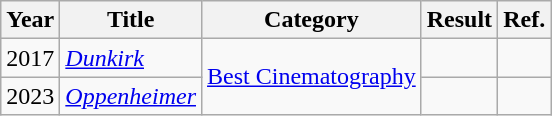<table class="wikitable">
<tr>
<th>Year</th>
<th>Title</th>
<th>Category</th>
<th>Result</th>
<th>Ref.</th>
</tr>
<tr>
<td>2017</td>
<td><em><a href='#'>Dunkirk</a></em></td>
<td rowspan="2"><a href='#'>Best Cinematography</a></td>
<td></td>
<td></td>
</tr>
<tr>
<td>2023</td>
<td><em><a href='#'>Oppenheimer</a></em></td>
<td></td>
<td></td>
</tr>
</table>
